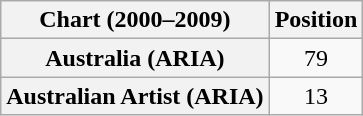<table class="wikitable plainrowheaders" style="text-align:center">
<tr>
<th scope="col">Chart (2000–2009)</th>
<th scope="col">Position</th>
</tr>
<tr>
<th scope="row">Australia (ARIA) </th>
<td>79</td>
</tr>
<tr>
<th scope="row">Australian Artist (ARIA)</th>
<td>13</td>
</tr>
</table>
